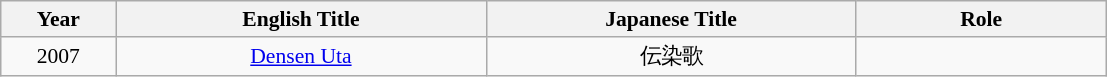<table class="wikitable" style="text-align:center; font-size:0.9em;">
<tr>
<th width="70">Year</th>
<th width="240">English Title</th>
<th width="240">Japanese Title</th>
<th width="160">Role</th>
</tr>
<tr>
<td>2007</td>
<td><a href='#'>Densen Uta</a></td>
<td>伝染歌</td>
<td></td>
</tr>
</table>
